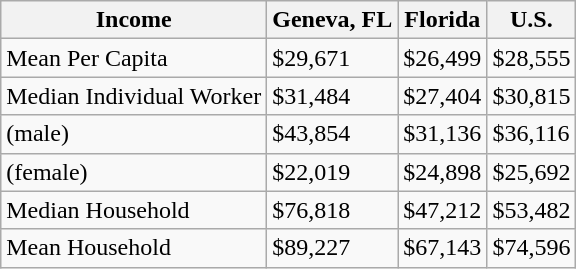<table class="wikitable">
<tr>
<th>Income</th>
<th>Geneva, FL</th>
<th>Florida</th>
<th>U.S.</th>
</tr>
<tr>
<td>Mean Per Capita</td>
<td>$29,671</td>
<td>$26,499</td>
<td>$28,555</td>
</tr>
<tr>
<td>Median Individual Worker</td>
<td>$31,484</td>
<td>$27,404</td>
<td>$30,815</td>
</tr>
<tr>
<td>(male)</td>
<td>$43,854</td>
<td>$31,136</td>
<td>$36,116</td>
</tr>
<tr>
<td>(female)</td>
<td>$22,019</td>
<td>$24,898</td>
<td>$25,692</td>
</tr>
<tr>
<td>Median Household</td>
<td>$76,818</td>
<td>$47,212</td>
<td>$53,482</td>
</tr>
<tr>
<td>Mean Household</td>
<td>$89,227</td>
<td>$67,143</td>
<td>$74,596</td>
</tr>
</table>
